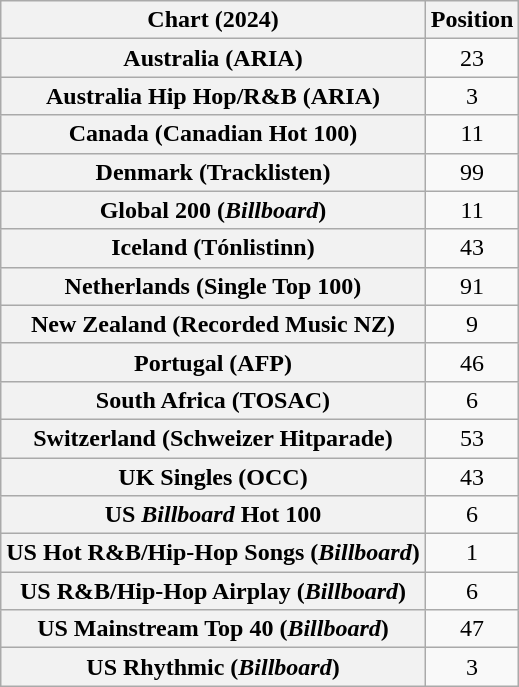<table class="wikitable sortable plainrowheaders" style="text-align:center">
<tr>
<th scope="col">Chart (2024)</th>
<th scope="col">Position</th>
</tr>
<tr>
<th scope="row">Australia (ARIA)</th>
<td>23</td>
</tr>
<tr>
<th scope="row">Australia Hip Hop/R&B (ARIA)</th>
<td>3</td>
</tr>
<tr>
<th scope="row">Canada (Canadian Hot 100)</th>
<td>11</td>
</tr>
<tr>
<th scope="row">Denmark (Tracklisten)</th>
<td>99</td>
</tr>
<tr>
<th scope="row">Global 200 (<em>Billboard</em>)</th>
<td>11</td>
</tr>
<tr>
<th scope="row">Iceland (Tónlistinn)</th>
<td>43</td>
</tr>
<tr>
<th scope="row">Netherlands (Single Top 100)</th>
<td>91</td>
</tr>
<tr>
<th scope="row">New Zealand (Recorded Music NZ)</th>
<td>9</td>
</tr>
<tr>
<th scope="row">Portugal (AFP)</th>
<td>46</td>
</tr>
<tr>
<th scope="row">South Africa (TOSAC)</th>
<td>6</td>
</tr>
<tr>
<th scope="row">Switzerland (Schweizer Hitparade)</th>
<td>53</td>
</tr>
<tr>
<th scope="row">UK Singles (OCC)</th>
<td>43</td>
</tr>
<tr>
<th scope="row">US <em>Billboard</em> Hot 100</th>
<td>6</td>
</tr>
<tr>
<th scope="row">US Hot R&B/Hip-Hop Songs (<em>Billboard</em>)</th>
<td>1</td>
</tr>
<tr>
<th scope="row">US R&B/Hip-Hop Airplay (<em>Billboard</em>)</th>
<td>6</td>
</tr>
<tr>
<th scope="row">US Mainstream Top 40 (<em>Billboard</em>)</th>
<td>47</td>
</tr>
<tr>
<th scope="row">US Rhythmic (<em>Billboard</em>)</th>
<td>3</td>
</tr>
</table>
